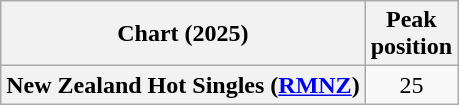<table class="wikitable sortable plainrowheaders" style="text-align:center">
<tr>
<th scope="col">Chart (2025)</th>
<th scope="col">Peak<br>position</th>
</tr>
<tr>
<th scope="row">New Zealand Hot Singles (<a href='#'>RMNZ</a>)</th>
<td>25</td>
</tr>
</table>
